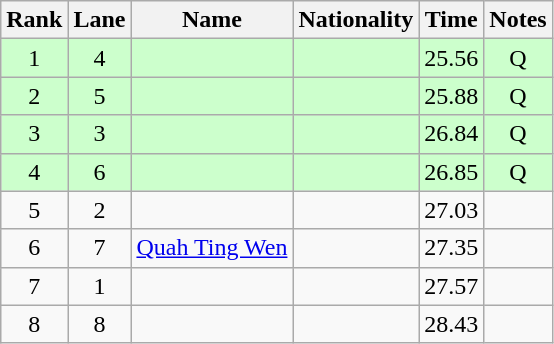<table class="wikitable sortable" style="text-align:center">
<tr>
<th>Rank</th>
<th>Lane</th>
<th>Name</th>
<th>Nationality</th>
<th>Time</th>
<th>Notes</th>
</tr>
<tr bgcolor="ccffcc">
<td>1</td>
<td>4</td>
<td align="left"></td>
<td align="left"></td>
<td>25.56</td>
<td>Q</td>
</tr>
<tr bgcolor="ccffcc">
<td>2</td>
<td>5</td>
<td align="left"></td>
<td align="left"></td>
<td>25.88</td>
<td>Q</td>
</tr>
<tr bgcolor="ccffcc">
<td>3</td>
<td>3</td>
<td align="left"></td>
<td align="left"></td>
<td>26.84</td>
<td>Q</td>
</tr>
<tr bgcolor="ccffcc">
<td>4</td>
<td>6</td>
<td align="left"></td>
<td align="left"></td>
<td>26.85</td>
<td>Q</td>
</tr>
<tr>
<td>5</td>
<td>2</td>
<td align="left"></td>
<td align="left"></td>
<td>27.03</td>
<td></td>
</tr>
<tr>
<td>6</td>
<td>7</td>
<td align="left"><a href='#'>Quah Ting Wen</a></td>
<td align="left"></td>
<td>27.35</td>
<td></td>
</tr>
<tr>
<td>7</td>
<td>1</td>
<td align="left"></td>
<td align="left"></td>
<td>27.57</td>
<td></td>
</tr>
<tr>
<td>8</td>
<td>8</td>
<td align="left"></td>
<td align="left"></td>
<td>28.43</td>
<td></td>
</tr>
</table>
